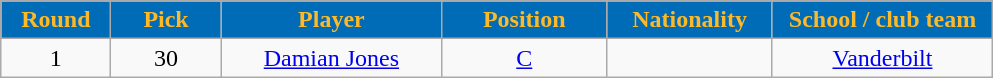<table class="wikitable sortable sortable">
<tr>
<th style="background:#006bb6; color:#fdb927;" width="10%">Round</th>
<th style="background:#006bb6; color:#fdb927;" width="10%">Pick</th>
<th style="background:#006bb6; color:#fdb927;" width="20%">Player</th>
<th style="background:#006BB6; color:#fdb927;" width="15%">Position</th>
<th style="background:#006BB6; color:#fdb927;" width="15%">Nationality</th>
<th style="background:#006BB6; color:#fdb927;" width="20%">School / club team</th>
</tr>
<tr style="text-align: center">
<td>1</td>
<td>30</td>
<td><a href='#'>Damian Jones</a></td>
<td><a href='#'>C</a></td>
<td></td>
<td><a href='#'>Vanderbilt</a></td>
</tr>
</table>
